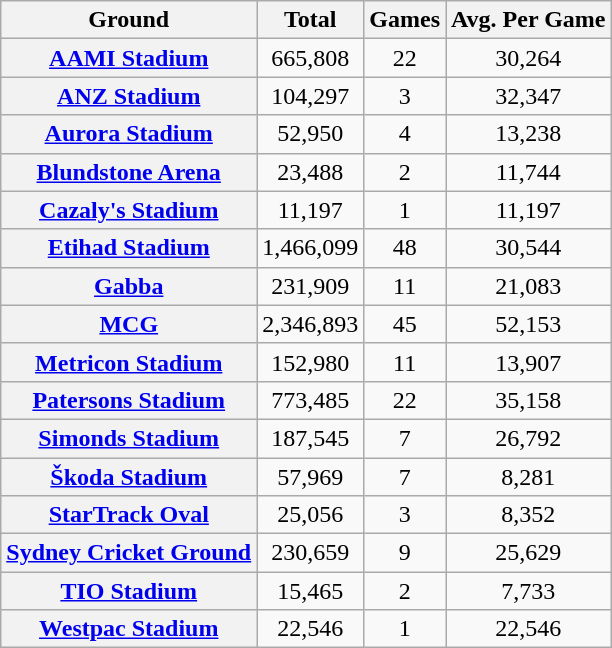<table class="wikitable plainrowheaders sortable" style="text-align:center;">
<tr>
<th>Ground</th>
<th>Total</th>
<th>Games</th>
<th>Avg. Per Game</th>
</tr>
<tr>
<th scope="row"><a href='#'>AAMI Stadium</a></th>
<td>665,808</td>
<td>22</td>
<td>30,264</td>
</tr>
<tr>
<th scope="row"><a href='#'>ANZ Stadium</a></th>
<td>104,297</td>
<td>3</td>
<td>32,347</td>
</tr>
<tr>
<th scope="row"><a href='#'>Aurora Stadium</a></th>
<td>52,950</td>
<td>4</td>
<td>13,238</td>
</tr>
<tr>
<th scope="row"><a href='#'>Blundstone Arena</a></th>
<td>23,488</td>
<td>2</td>
<td>11,744</td>
</tr>
<tr>
<th scope="row"><a href='#'>Cazaly's Stadium</a></th>
<td>11,197</td>
<td>1</td>
<td>11,197</td>
</tr>
<tr>
<th scope="row"><a href='#'>Etihad Stadium</a></th>
<td>1,466,099</td>
<td>48</td>
<td>30,544</td>
</tr>
<tr>
<th scope="row"><a href='#'>Gabba</a></th>
<td>231,909</td>
<td>11</td>
<td>21,083</td>
</tr>
<tr>
<th scope="row"><a href='#'>MCG</a></th>
<td>2,346,893</td>
<td>45</td>
<td>52,153</td>
</tr>
<tr>
<th scope="row"><a href='#'>Metricon Stadium</a></th>
<td>152,980</td>
<td>11</td>
<td>13,907</td>
</tr>
<tr>
<th scope="row"><a href='#'>Patersons Stadium</a></th>
<td>773,485</td>
<td>22</td>
<td>35,158</td>
</tr>
<tr>
<th scope="row"><a href='#'>Simonds Stadium</a></th>
<td>187,545</td>
<td>7</td>
<td>26,792</td>
</tr>
<tr>
<th scope="row"><a href='#'>Škoda Stadium</a></th>
<td>57,969</td>
<td>7</td>
<td>8,281</td>
</tr>
<tr>
<th scope="row"><a href='#'>StarTrack Oval</a></th>
<td>25,056</td>
<td>3</td>
<td>8,352</td>
</tr>
<tr>
<th scope="row"><a href='#'>Sydney Cricket Ground</a></th>
<td>230,659</td>
<td>9</td>
<td>25,629</td>
</tr>
<tr>
<th scope="row"><a href='#'>TIO Stadium</a></th>
<td>15,465</td>
<td>2</td>
<td>7,733</td>
</tr>
<tr>
<th scope="row"><a href='#'>Westpac Stadium</a></th>
<td>22,546</td>
<td>1</td>
<td>22,546</td>
</tr>
</table>
